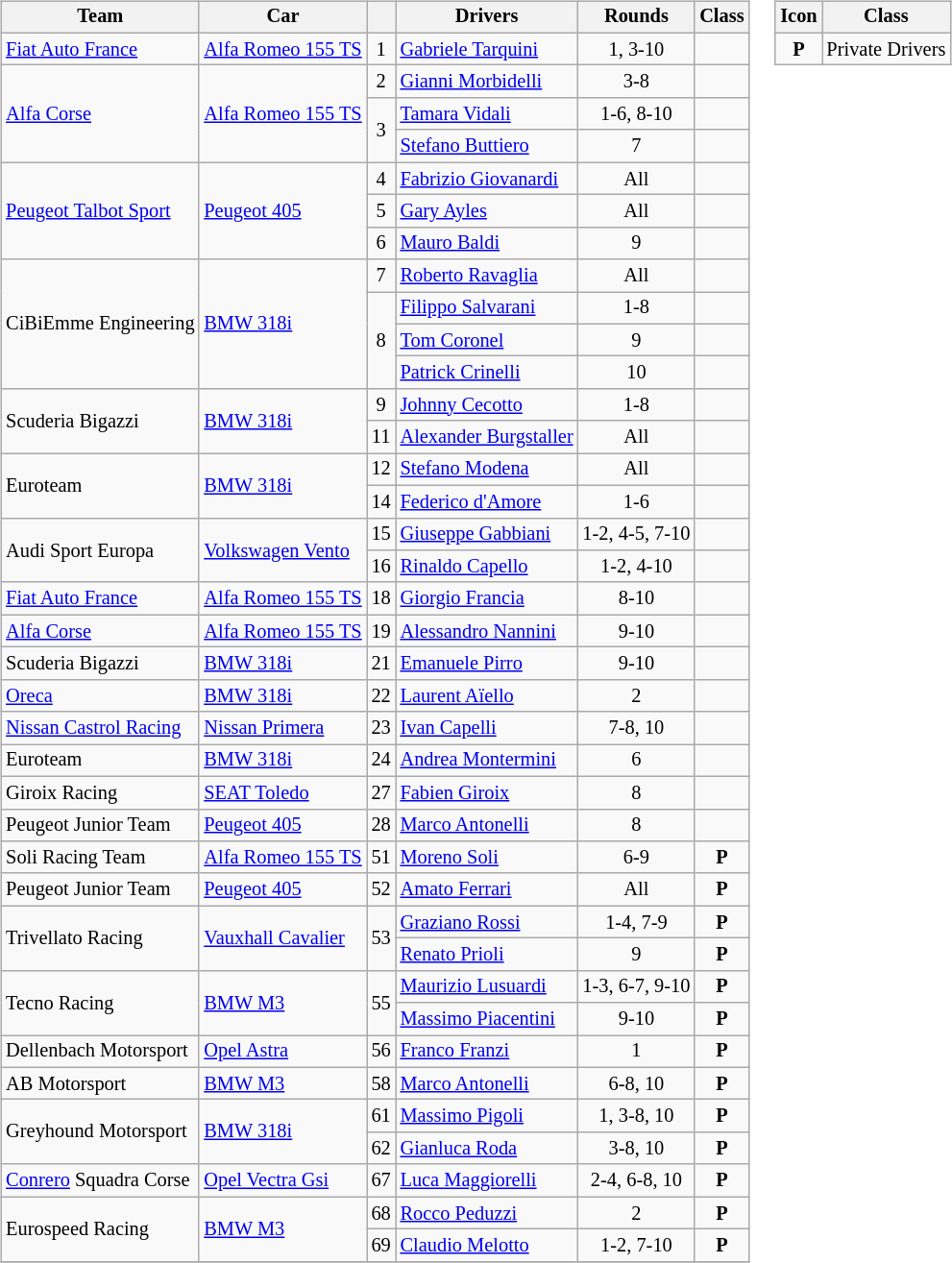<table>
<tr>
<td><br><table class="wikitable" style="font-size: 85%">
<tr>
<th>Team</th>
<th>Car</th>
<th></th>
<th>Drivers</th>
<th>Rounds</th>
<th>Class</th>
</tr>
<tr>
<td> <a href='#'>Fiat Auto France</a></td>
<td><a href='#'>Alfa Romeo 155 TS</a></td>
<td align=center>1</td>
<td> <a href='#'>Gabriele Tarquini</a></td>
<td align=center>1, 3-10</td>
<td></td>
</tr>
<tr>
<td rowspan=3> <a href='#'>Alfa Corse</a></td>
<td rowspan=3><a href='#'>Alfa Romeo 155 TS</a></td>
<td align=center>2</td>
<td> <a href='#'>Gianni Morbidelli</a></td>
<td align=center>3-8</td>
<td></td>
</tr>
<tr>
<td rowspan=2 align=center>3</td>
<td> <a href='#'>Tamara Vidali</a></td>
<td align=center>1-6, 8-10</td>
<td></td>
</tr>
<tr>
<td> <a href='#'>Stefano Buttiero</a></td>
<td align=center>7</td>
<td></td>
</tr>
<tr>
<td rowspan=3> <a href='#'>Peugeot Talbot Sport</a></td>
<td rowspan=3><a href='#'>Peugeot 405</a></td>
<td align=center>4</td>
<td> <a href='#'>Fabrizio Giovanardi</a></td>
<td align=center>All</td>
<td></td>
</tr>
<tr>
<td align=center>5</td>
<td> <a href='#'>Gary Ayles</a></td>
<td align=center>All</td>
<td></td>
</tr>
<tr>
<td align=center>6</td>
<td> <a href='#'>Mauro Baldi</a></td>
<td align=center>9</td>
<td></td>
</tr>
<tr>
<td rowspan=4> CiBiEmme Engineering</td>
<td rowspan=4><a href='#'>BMW 318i</a></td>
<td align=center>7</td>
<td> <a href='#'>Roberto Ravaglia</a></td>
<td align=center>All</td>
<td></td>
</tr>
<tr>
<td rowspan=3 align=center>8</td>
<td> <a href='#'>Filippo Salvarani</a></td>
<td align=center>1-8</td>
<td></td>
</tr>
<tr>
<td> <a href='#'>Tom Coronel</a></td>
<td align=center>9</td>
<td></td>
</tr>
<tr>
<td> <a href='#'>Patrick Crinelli</a></td>
<td align=center>10</td>
<td></td>
</tr>
<tr>
<td rowspan=2> Scuderia Bigazzi</td>
<td rowspan=2><a href='#'>BMW 318i</a></td>
<td align=center>9</td>
<td> <a href='#'>Johnny Cecotto</a></td>
<td align=center>1-8</td>
<td></td>
</tr>
<tr>
<td align=center>11</td>
<td> <a href='#'> Alexander Burgstaller</a></td>
<td align=center>All</td>
<td></td>
</tr>
<tr>
<td rowspan=2> Euroteam</td>
<td rowspan=2><a href='#'>BMW 318i</a></td>
<td align=center>12</td>
<td> <a href='#'>Stefano Modena</a></td>
<td align=center>All</td>
<td></td>
</tr>
<tr>
<td align=center>14</td>
<td> <a href='#'>Federico d'Amore</a></td>
<td align=center>1-6</td>
<td></td>
</tr>
<tr>
<td rowspan=2> Audi Sport Europa</td>
<td rowspan=2><a href='#'>Volkswagen Vento</a></td>
<td align=center>15</td>
<td> <a href='#'>Giuseppe Gabbiani</a></td>
<td align=center>1-2, 4-5, 7-10</td>
<td></td>
</tr>
<tr>
<td align=center>16</td>
<td> <a href='#'>Rinaldo Capello</a></td>
<td align=center>1-2, 4-10</td>
<td></td>
</tr>
<tr>
<td> <a href='#'>Fiat Auto France</a></td>
<td><a href='#'>Alfa Romeo 155 TS</a></td>
<td align=center>18</td>
<td> <a href='#'>Giorgio Francia</a></td>
<td align=center>8-10</td>
<td></td>
</tr>
<tr>
<td> <a href='#'>Alfa Corse</a></td>
<td><a href='#'>Alfa Romeo 155 TS</a></td>
<td align=center>19</td>
<td> <a href='#'>Alessandro Nannini</a></td>
<td align=center>9-10</td>
<td></td>
</tr>
<tr>
<td> Scuderia Bigazzi</td>
<td><a href='#'>BMW 318i</a></td>
<td align=center>21</td>
<td> <a href='#'>Emanuele Pirro</a></td>
<td align=center>9-10</td>
<td></td>
</tr>
<tr>
<td> <a href='#'>Oreca</a></td>
<td><a href='#'>BMW 318i</a></td>
<td align=center>22</td>
<td> <a href='#'>Laurent Aïello</a></td>
<td align=center>2</td>
<td></td>
</tr>
<tr>
<td> <a href='#'>Nissan Castrol Racing</a></td>
<td><a href='#'>Nissan Primera</a></td>
<td align=center>23</td>
<td> <a href='#'>Ivan Capelli</a></td>
<td align=center>7-8, 10</td>
<td></td>
</tr>
<tr>
<td> Euroteam</td>
<td><a href='#'>BMW 318i</a></td>
<td align=center>24</td>
<td> <a href='#'>Andrea Montermini</a></td>
<td align=center>6</td>
<td></td>
</tr>
<tr>
<td> Giroix Racing</td>
<td><a href='#'>SEAT Toledo</a></td>
<td align=center>27</td>
<td> <a href='#'>Fabien Giroix</a></td>
<td align=center>8</td>
<td></td>
</tr>
<tr>
<td> Peugeot Junior Team</td>
<td><a href='#'>Peugeot 405</a></td>
<td align=center>28</td>
<td> <a href='#'>Marco Antonelli</a></td>
<td align=center>8</td>
<td></td>
</tr>
<tr>
<td> Soli Racing Team</td>
<td><a href='#'>Alfa Romeo 155 TS</a></td>
<td align=center>51</td>
<td> <a href='#'>Moreno Soli</a></td>
<td align=center>6-9</td>
<td align="center"><strong><span>P</span></strong></td>
</tr>
<tr>
<td> Peugeot Junior Team</td>
<td><a href='#'>Peugeot 405</a></td>
<td align=center>52</td>
<td> <a href='#'>Amato Ferrari</a></td>
<td align=center>All</td>
<td align="center"><strong><span>P</span></strong></td>
</tr>
<tr>
<td rowspan=2> Trivellato Racing</td>
<td rowspan=2><a href='#'>Vauxhall Cavalier</a></td>
<td rowspan=2 align=center>53</td>
<td> <a href='#'>Graziano Rossi</a></td>
<td align=center>1-4, 7-9</td>
<td align="center"><strong><span>P</span></strong></td>
</tr>
<tr>
<td> <a href='#'>Renato Prioli</a></td>
<td align=center>9</td>
<td align="center"><strong><span>P</span></strong></td>
</tr>
<tr>
<td rowspan=2> Tecno Racing</td>
<td rowspan=2><a href='#'>BMW M3</a></td>
<td rowspan=2 align=center>55</td>
<td> <a href='#'>Maurizio Lusuardi</a></td>
<td align=center>1-3, 6-7, 9-10</td>
<td align="center"><strong><span>P</span></strong></td>
</tr>
<tr>
<td> <a href='#'>Massimo Piacentini</a></td>
<td align=center>9-10</td>
<td align="center"><strong><span>P</span></strong></td>
</tr>
<tr>
<td> Dellenbach Motorsport</td>
<td><a href='#'>Opel Astra</a></td>
<td align=center>56</td>
<td> <a href='#'>Franco Franzi</a></td>
<td align=center>1</td>
<td align="center"><strong><span>P</span></strong></td>
</tr>
<tr>
<td> AB Motorsport</td>
<td><a href='#'>BMW M3</a></td>
<td align=center>58</td>
<td> <a href='#'>Marco Antonelli</a></td>
<td align=center>6-8, 10</td>
<td align="center"><strong><span>P</span></strong></td>
</tr>
<tr>
<td rowspan=2> Greyhound Motorsport</td>
<td rowspan=2><a href='#'>BMW 318i</a></td>
<td align=center>61</td>
<td> <a href='#'>Massimo Pigoli</a></td>
<td align=center>1, 3-8, 10</td>
<td align="center"><strong><span>P</span></strong></td>
</tr>
<tr>
<td align=center>62</td>
<td> <a href='#'>Gianluca Roda</a></td>
<td align=center>3-8, 10</td>
<td align="center"><strong><span>P</span></strong></td>
</tr>
<tr>
<td> <a href='#'>Conrero</a> Squadra Corse</td>
<td><a href='#'> Opel Vectra Gsi</a></td>
<td align=center>67</td>
<td> <a href='#'>Luca Maggiorelli</a></td>
<td align=center>2-4, 6-8, 10</td>
<td align="center"><strong><span>P</span></strong></td>
</tr>
<tr>
<td rowspan=2> Eurospeed Racing</td>
<td rowspan=2><a href='#'>BMW M3</a></td>
<td align=center>68</td>
<td> <a href='#'>Rocco Peduzzi</a></td>
<td align=center>2</td>
<td align="center"><strong><span>P</span></strong></td>
</tr>
<tr>
<td align=center>69</td>
<td> <a href='#'>Claudio Melotto</a></td>
<td align=center>1-2, 7-10</td>
<td align="center"><strong><span>P</span></strong></td>
</tr>
<tr>
</tr>
</table>
</td>
<td valign="top"><br><table class="wikitable" style="font-size: 85%;">
<tr>
<th>Icon</th>
<th>Class</th>
</tr>
<tr>
<td align="center"><strong><span>P</span></strong></td>
<td>Private Drivers</td>
</tr>
</table>
</td>
</tr>
</table>
